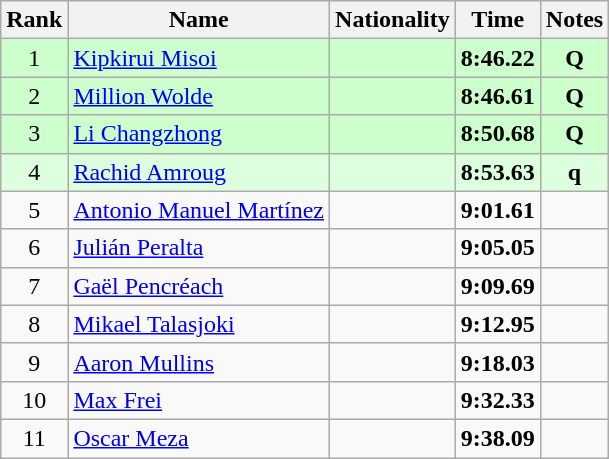<table class="wikitable sortable" style="text-align:center">
<tr>
<th>Rank</th>
<th>Name</th>
<th>Nationality</th>
<th>Time</th>
<th>Notes</th>
</tr>
<tr bgcolor=ccffcc>
<td>1</td>
<td align=left><a href='#'>Kipkirui Misoi</a></td>
<td align=left></td>
<td><strong>8:46.22</strong></td>
<td><strong>Q</strong></td>
</tr>
<tr bgcolor=ccffcc>
<td>2</td>
<td align=left><a href='#'>Million Wolde</a></td>
<td align=left></td>
<td><strong>8:46.61</strong></td>
<td><strong>Q</strong></td>
</tr>
<tr bgcolor=ccffcc>
<td>3</td>
<td align=left><a href='#'>Li Changzhong</a></td>
<td align=left></td>
<td><strong>8:50.68</strong></td>
<td><strong>Q</strong></td>
</tr>
<tr bgcolor=ddffdd>
<td>4</td>
<td align=left><a href='#'>Rachid Amroug</a></td>
<td align=left></td>
<td><strong>8:53.63</strong></td>
<td><strong>q</strong></td>
</tr>
<tr>
<td>5</td>
<td align=left><a href='#'>Antonio Manuel Martínez</a></td>
<td align=left></td>
<td><strong>9:01.61</strong></td>
<td></td>
</tr>
<tr>
<td>6</td>
<td align=left><a href='#'>Julián Peralta</a></td>
<td align=left></td>
<td><strong>9:05.05</strong></td>
<td></td>
</tr>
<tr>
<td>7</td>
<td align=left><a href='#'>Gaël Pencréach</a></td>
<td align=left></td>
<td><strong>9:09.69</strong></td>
<td></td>
</tr>
<tr>
<td>8</td>
<td align=left><a href='#'>Mikael Talasjoki</a></td>
<td align=left></td>
<td><strong>9:12.95</strong></td>
<td></td>
</tr>
<tr>
<td>9</td>
<td align=left><a href='#'>Aaron Mullins</a></td>
<td align=left></td>
<td><strong>9:18.03</strong></td>
<td></td>
</tr>
<tr>
<td>10</td>
<td align=left><a href='#'>Max Frei</a></td>
<td align=left></td>
<td><strong>9:32.33</strong></td>
<td></td>
</tr>
<tr>
<td>11</td>
<td align=left><a href='#'>Oscar Meza</a></td>
<td align=left></td>
<td><strong>9:38.09</strong></td>
<td></td>
</tr>
</table>
